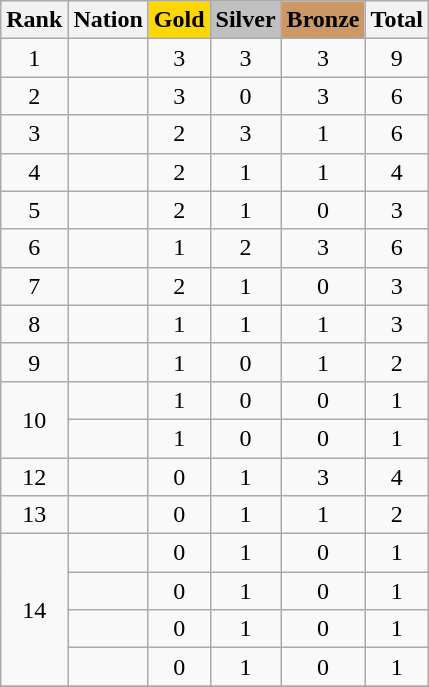<table class="wikitable sortable" style="text-align:center">
<tr>
<th>Rank</th>
<th>Nation</th>
<th style="background-color:gold">Gold</th>
<th style="background-color:silver">Silver</th>
<th style="background-color:#cc9966">Bronze</th>
<th>Total</th>
</tr>
<tr>
<td>1</td>
<td align=left></td>
<td>3</td>
<td>3</td>
<td>3</td>
<td>9</td>
</tr>
<tr>
<td>2</td>
<td align=left></td>
<td>3</td>
<td>0</td>
<td>3</td>
<td>6</td>
</tr>
<tr>
<td>3</td>
<td align=left></td>
<td>2</td>
<td>3</td>
<td>1</td>
<td>6</td>
</tr>
<tr>
<td>4</td>
<td align=left></td>
<td>2</td>
<td>1</td>
<td>1</td>
<td>4</td>
</tr>
<tr>
<td>5</td>
<td align=left></td>
<td>2</td>
<td>1</td>
<td>0</td>
<td>3</td>
</tr>
<tr>
<td>6</td>
<td align=left></td>
<td>1</td>
<td>2</td>
<td>3</td>
<td>6</td>
</tr>
<tr>
<td>7</td>
<td align=left></td>
<td>2</td>
<td>1</td>
<td>0</td>
<td>3</td>
</tr>
<tr>
<td>8</td>
<td align=left></td>
<td>1</td>
<td>1</td>
<td>1</td>
<td>3</td>
</tr>
<tr>
<td>9</td>
<td align=left></td>
<td>1</td>
<td>0</td>
<td>1</td>
<td>2</td>
</tr>
<tr>
<td rowspan=2>10</td>
<td align=left></td>
<td>1</td>
<td>0</td>
<td>0</td>
<td>1</td>
</tr>
<tr>
<td align=left></td>
<td>1</td>
<td>0</td>
<td>0</td>
<td>1</td>
</tr>
<tr>
<td>12</td>
<td align=left></td>
<td>0</td>
<td>1</td>
<td>3</td>
<td>4</td>
</tr>
<tr>
<td>13</td>
<td align=left></td>
<td>0</td>
<td>1</td>
<td>1</td>
<td>2</td>
</tr>
<tr>
<td rowspan=4>14</td>
<td align=left></td>
<td>0</td>
<td>1</td>
<td>0</td>
<td>1</td>
</tr>
<tr>
<td align=left></td>
<td>0</td>
<td>1</td>
<td>0</td>
<td>1</td>
</tr>
<tr>
<td align=left></td>
<td>0</td>
<td>1</td>
<td>0</td>
<td>1</td>
</tr>
<tr>
<td align=left></td>
<td>0</td>
<td>1</td>
<td>0</td>
<td>1</td>
</tr>
<tr>
</tr>
</table>
